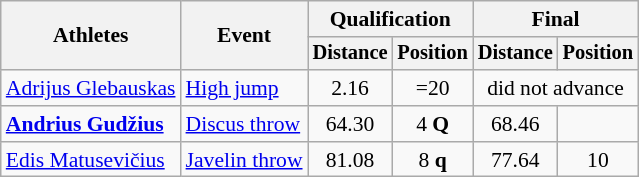<table class=wikitable style="font-size:90%">
<tr>
<th rowspan="2">Athletes</th>
<th rowspan="2">Event</th>
<th colspan="2">Qualification</th>
<th colspan="2">Final</th>
</tr>
<tr style="font-size:95%">
<th>Distance</th>
<th>Position</th>
<th>Distance</th>
<th>Position</th>
</tr>
<tr>
<td><a href='#'>Adrijus Glebauskas</a></td>
<td><a href='#'>High jump</a></td>
<td align=center>2.16</td>
<td align=center>=20</td>
<td align=center align=center colspan=2>did not advance</td>
</tr>
<tr>
<td><strong><a href='#'>Andrius Gudžius</a></strong></td>
<td><a href='#'>Discus throw</a></td>
<td align=center>64.30</td>
<td align=center>4 <strong>Q</strong></td>
<td align=center>68.46</td>
<td align=center></td>
</tr>
<tr>
<td><a href='#'>Edis Matusevičius</a></td>
<td><a href='#'>Javelin throw</a></td>
<td align=center>81.08</td>
<td align=center>8 <strong>q</strong></td>
<td align=center>77.64</td>
<td align=center>10</td>
</tr>
</table>
